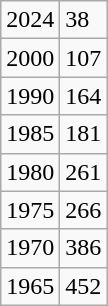<table class="wikitable">
<tr>
<td>2024</td>
<td>38</td>
</tr>
<tr>
<td>2000</td>
<td>107</td>
</tr>
<tr>
<td>1990</td>
<td>164</td>
</tr>
<tr>
<td>1985</td>
<td>181</td>
</tr>
<tr>
<td>1980</td>
<td>261</td>
</tr>
<tr>
<td>1975</td>
<td>266</td>
</tr>
<tr>
<td>1970</td>
<td>386</td>
</tr>
<tr>
<td>1965</td>
<td>452</td>
</tr>
</table>
